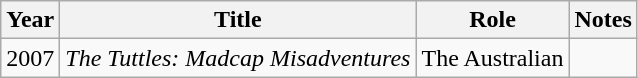<table class="wikitable sortable">
<tr>
<th>Year</th>
<th>Title</th>
<th>Role</th>
<th>Notes</th>
</tr>
<tr>
<td>2007</td>
<td><em>The Tuttles: Madcap Misadventures</em></td>
<td>The Australian</td>
<td></td>
</tr>
</table>
